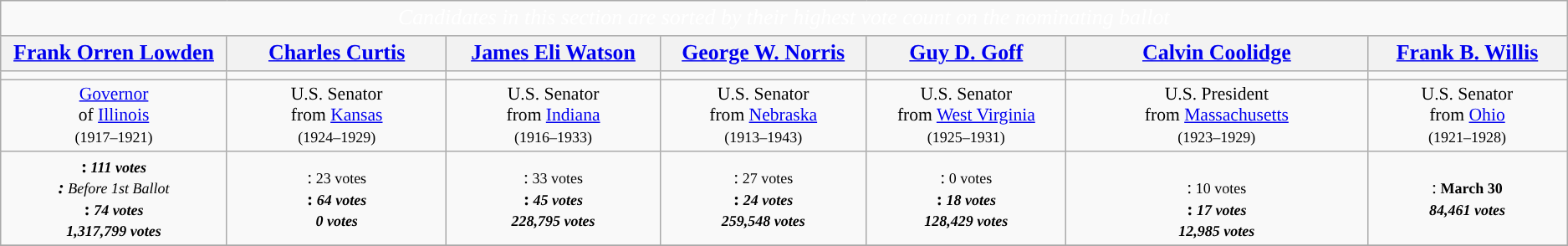<table class="wikitable" style="font-size:90%">
<tr>
<td colspan="7" style="text-align:center; width:1400px; font-size:120%; color:white; background:"><em>Candidates in this section are sorted by their highest vote count on the nominating ballot</em></td>
</tr>
<tr>
<th scope="col" style="width:3em; font-size:120%;"><a href='#'>Frank Orren Lowden</a></th>
<th scope="col" style="width:3em; font-size:120%;"><a href='#'>Charles Curtis</a></th>
<th scope="col" style="width:3em; font-size:120%;"><a href='#'>James Eli Watson</a></th>
<th scope="col" style="width:3em; font-size:120%;"><a href='#'>George W. Norris</a></th>
<th scope="col" style="width:3em; font-size:120%;"><a href='#'>Guy D. Goff</a></th>
<th scope="col" style="width:3em; font-size:120%;"><a href='#'>Calvin Coolidge</a></th>
<th scope="col" style="width:3em; font-size:120%;"><a href='#'>Frank B. Willis</a></th>
</tr>
<tr>
<td></td>
<td></td>
<td></td>
<td></td>
<td></td>
<td></td>
<td></td>
</tr>
<tr style="text-align:center">
<td><a href='#'>Governor</a><br>of <a href='#'>Illinois</a><br><small>(1917–1921)</small></td>
<td>U.S. Senator<br>from <a href='#'>Kansas</a><br><small>(1924–1929)</small></td>
<td>U.S. Senator<br>from <a href='#'>Indiana</a><br><small>(1916–1933)</small></td>
<td>U.S. Senator<br>from <a href='#'>Nebraska</a><br><small>(1913–1943)</small></td>
<td>U.S. Senator<br>from <a href='#'>West Virginia</a><br><small>(1925–1931)</small></td>
<td>U.S. President<br>from <a href='#'>Massachusetts</a><br><small>(1923–1929)</small></td>
<td>U.S. Senator<br>from <a href='#'>Ohio</a><br><small>(1921–1928)</small></td>
</tr>
<tr style="text-align:center">
<td><strong>:<strong><em><small> 111 votes</small><em><br></strong>:</em></strong><small> Before 1st Ballot</small></em><br><strong>:<strong><em><small> 74 votes</small><em><br><small>1,317,799 votes</small></td>
<td></strong>:</em></strong><small> 23 votes</small></em><br><strong>:<strong><em><small> 64 votes</small><em><br><small>0 votes</small></td>
<td></strong>:</em></strong><small> 33 votes</small></em><br><strong>:<strong><em><small> 45 votes</small><em><br><small>228,795 votes</small></td>
<td></strong>:</em></strong><small> 27 votes</small></em><br><strong>:<strong><em><small> 24 votes</small><em><br><small>259,548 votes</small></td>
<td></strong>:</em></strong><small> 0 votes</small></em><br><strong>:<strong><em><small> 18 votes</small><em><br><small>128,429 votes</small></td>
<td></strong><strong><br></strong>:</em></strong><small> 10 votes</small></em><br><strong>:<strong><em><small> 17 votes</small><em><br><small>12,985 votes</small></td>
<td></strong>:<strong><small> </em>March 30<em></small><br><small>84,461 votes</small></td>
</tr>
<tr>
</tr>
</table>
